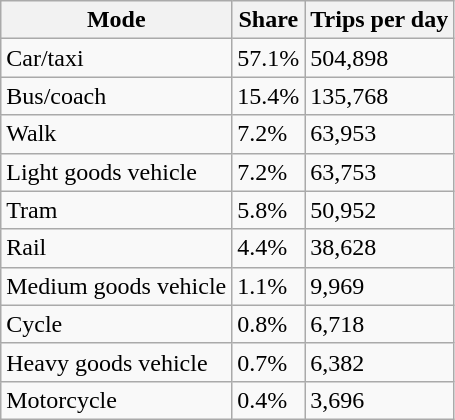<table class="wikitable">
<tr>
<th>Mode</th>
<th>Share</th>
<th>Trips per day</th>
</tr>
<tr>
<td>Car/taxi</td>
<td>57.1%</td>
<td>504,898</td>
</tr>
<tr>
<td>Bus/coach</td>
<td>15.4%</td>
<td>135,768</td>
</tr>
<tr>
<td>Walk</td>
<td>7.2%</td>
<td>63,953</td>
</tr>
<tr>
<td>Light goods vehicle</td>
<td>7.2%</td>
<td>63,753</td>
</tr>
<tr>
<td>Tram</td>
<td>5.8%</td>
<td>50,952</td>
</tr>
<tr>
<td>Rail</td>
<td>4.4%</td>
<td>38,628</td>
</tr>
<tr>
<td>Medium goods vehicle</td>
<td>1.1%</td>
<td>9,969</td>
</tr>
<tr>
<td>Cycle</td>
<td>0.8%</td>
<td>6,718</td>
</tr>
<tr>
<td>Heavy goods vehicle</td>
<td>0.7%</td>
<td>6,382</td>
</tr>
<tr>
<td>Motorcycle</td>
<td>0.4%</td>
<td>3,696</td>
</tr>
</table>
